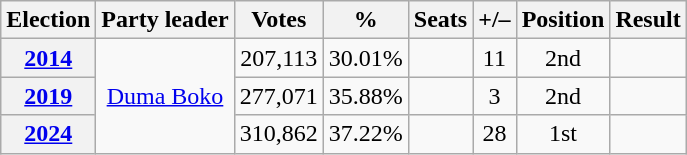<table class="wikitable" style="text-align:center">
<tr>
<th>Election</th>
<th>Party leader</th>
<th>Votes</th>
<th>%</th>
<th>Seats</th>
<th>+/–</th>
<th>Position</th>
<th>Result</th>
</tr>
<tr>
<th><a href='#'>2014</a></th>
<td rowspan="3"><a href='#'>Duma Boko</a></td>
<td>207,113</td>
<td>30.01%</td>
<td></td>
<td> 11</td>
<td> 2nd</td>
<td></td>
</tr>
<tr>
<th><a href='#'>2019</a></th>
<td>277,071</td>
<td>35.88%</td>
<td></td>
<td> 3</td>
<td> 2nd</td>
<td></td>
</tr>
<tr>
<th><a href='#'>2024</a></th>
<td>310,862</td>
<td>37.22%</td>
<td></td>
<td> 28</td>
<td> 1st</td>
<td></td>
</tr>
</table>
